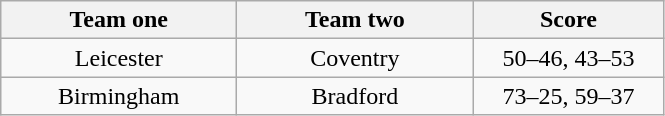<table class="wikitable" style="text-align: center">
<tr>
<th width=150>Team one</th>
<th width=150>Team two</th>
<th width=120>Score</th>
</tr>
<tr>
<td>Leicester</td>
<td>Coventry</td>
<td>50–46, 43–53</td>
</tr>
<tr>
<td>Birmingham</td>
<td>Bradford</td>
<td>73–25, 59–37</td>
</tr>
</table>
